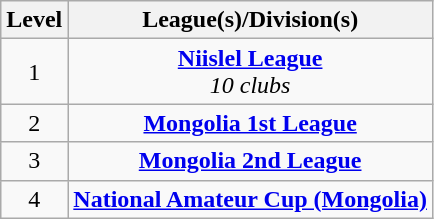<table class="wikitable" style="text-align: center;">
<tr>
<th>Level</th>
<th colspan="12">League(s)/Division(s)</th>
</tr>
<tr>
<td>1</td>
<td colspan="12"><strong><a href='#'>Niislel League</a></strong><br><em>10 clubs</em></td>
</tr>
<tr>
<td>2</td>
<td colspan="12"><strong><a href='#'>Mongolia 1st League</a></strong></td>
</tr>
<tr>
<td>3</td>
<td colspan="12"><strong><a href='#'>Mongolia 2nd League</a></strong></td>
</tr>
<tr>
<td>4</td>
<td colspan="12"><strong><a href='#'>National Amateur Cup (Mongolia)</a></strong></td>
</tr>
</table>
